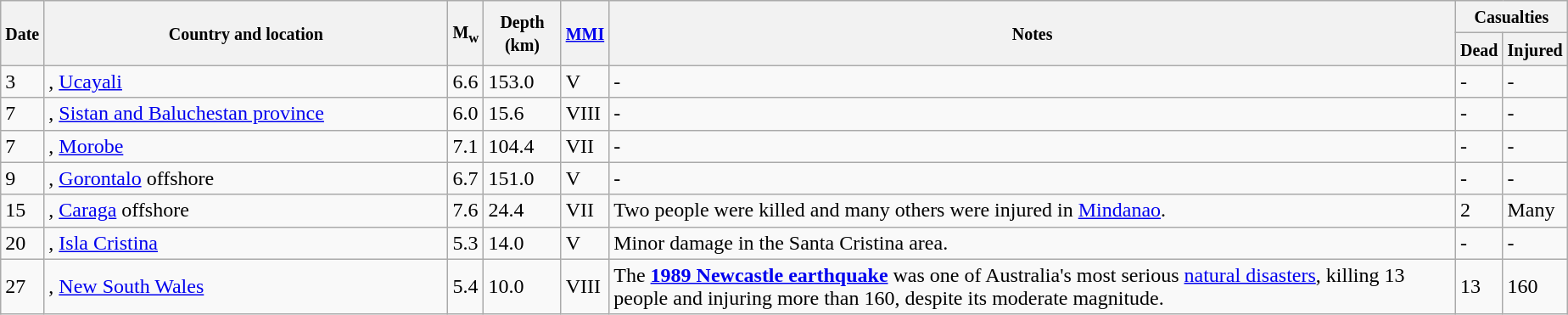<table class="wikitable sortable" style="border:1px black; margin-left:1em;">
<tr>
<th rowspan="2"><small>Date</small></th>
<th rowspan="2" style="width: 310px"><small>Country and location</small></th>
<th rowspan="2"><small>M<sub>w</sub></small></th>
<th rowspan="2"><small>Depth (km)</small></th>
<th rowspan="2"><small><a href='#'>MMI</a></small></th>
<th rowspan="2" class="unsortable"><small>Notes</small></th>
<th colspan="2"><small>Casualties</small></th>
</tr>
<tr>
<th><small>Dead</small></th>
<th><small>Injured</small></th>
</tr>
<tr>
<td>3</td>
<td>, <a href='#'>Ucayali</a></td>
<td>6.6</td>
<td>153.0</td>
<td>V</td>
<td>-</td>
<td>-</td>
<td>-</td>
</tr>
<tr>
<td>7</td>
<td>, <a href='#'>Sistan and Baluchestan province</a></td>
<td>6.0</td>
<td>15.6</td>
<td>VIII</td>
<td>-</td>
<td>-</td>
<td>-</td>
</tr>
<tr>
<td>7</td>
<td>, <a href='#'>Morobe</a></td>
<td>7.1</td>
<td>104.4</td>
<td>VII</td>
<td>-</td>
<td>-</td>
<td>-</td>
</tr>
<tr>
<td>9</td>
<td>, <a href='#'>Gorontalo</a> offshore</td>
<td>6.7</td>
<td>151.0</td>
<td>V</td>
<td>-</td>
<td>-</td>
<td>-</td>
</tr>
<tr>
<td>15</td>
<td>, <a href='#'>Caraga</a> offshore</td>
<td>7.6</td>
<td>24.4</td>
<td>VII</td>
<td>Two people were killed and many others were injured in <a href='#'>Mindanao</a>.</td>
<td>2</td>
<td>Many</td>
</tr>
<tr>
<td>20</td>
<td>, <a href='#'>Isla Cristina</a></td>
<td>5.3</td>
<td>14.0</td>
<td>V</td>
<td>Minor damage in the Santa Cristina area.</td>
<td>-</td>
<td>-</td>
</tr>
<tr>
<td>27</td>
<td>, <a href='#'>New South Wales</a></td>
<td>5.4</td>
<td>10.0</td>
<td>VIII</td>
<td>The <strong><a href='#'>1989 Newcastle earthquake</a></strong> was one of Australia's most serious <a href='#'>natural disasters</a>, killing 13 people and injuring more than 160, despite its moderate magnitude.</td>
<td>13</td>
<td>160</td>
</tr>
<tr>
</tr>
</table>
